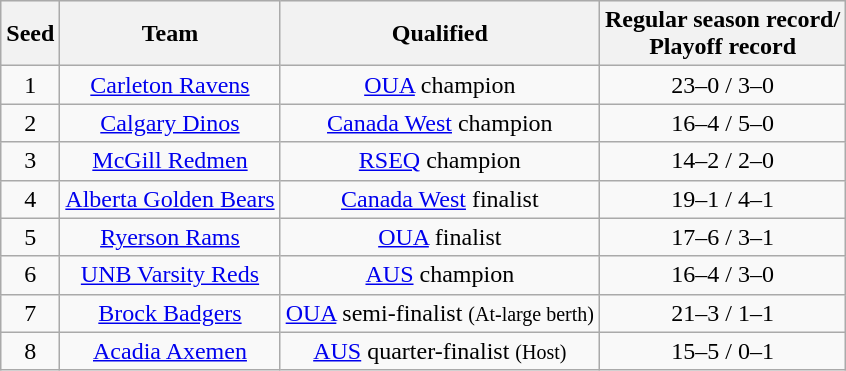<table class="wikitable sortable" style="text-align: center;">
<tr bgcolor="#efefef" align=center>
<th align=left>Seed</th>
<th align=left>Team</th>
<th align=left>Qualified</th>
<th align=left>Regular season record/<br>Playoff record</th>
</tr>
<tr align=center>
<td>1</td>
<td><a href='#'>Carleton Ravens</a></td>
<td><a href='#'>OUA</a> champion</td>
<td>23–0 / 3–0</td>
</tr>
<tr align=center>
<td>2</td>
<td><a href='#'>Calgary Dinos</a></td>
<td><a href='#'>Canada West</a> champion</td>
<td>16–4 / 5–0</td>
</tr>
<tr align=center>
<td>3</td>
<td><a href='#'>McGill Redmen</a></td>
<td><a href='#'>RSEQ</a> champion</td>
<td>14–2 / 2–0</td>
</tr>
<tr align=center>
<td>4</td>
<td><a href='#'>Alberta Golden Bears</a></td>
<td><a href='#'>Canada West</a> finalist</td>
<td>19–1 / 4–1</td>
</tr>
<tr align=center>
<td>5</td>
<td><a href='#'>Ryerson Rams</a></td>
<td><a href='#'>OUA</a> finalist</td>
<td>17–6 / 3–1</td>
</tr>
<tr align=center>
<td>6</td>
<td><a href='#'>UNB Varsity Reds</a></td>
<td><a href='#'>AUS</a> champion</td>
<td>16–4 / 3–0</td>
</tr>
<tr align=center>
<td>7</td>
<td><a href='#'>Brock Badgers</a></td>
<td><a href='#'>OUA</a> semi-finalist <small>(At-large berth)</small></td>
<td>21–3 / 1–1</td>
</tr>
<tr align=center>
<td>8</td>
<td><a href='#'>Acadia Axemen</a></td>
<td><a href='#'>AUS</a> quarter-finalist <small>(Host)</small></td>
<td>15–5 / 0–1</td>
</tr>
</table>
